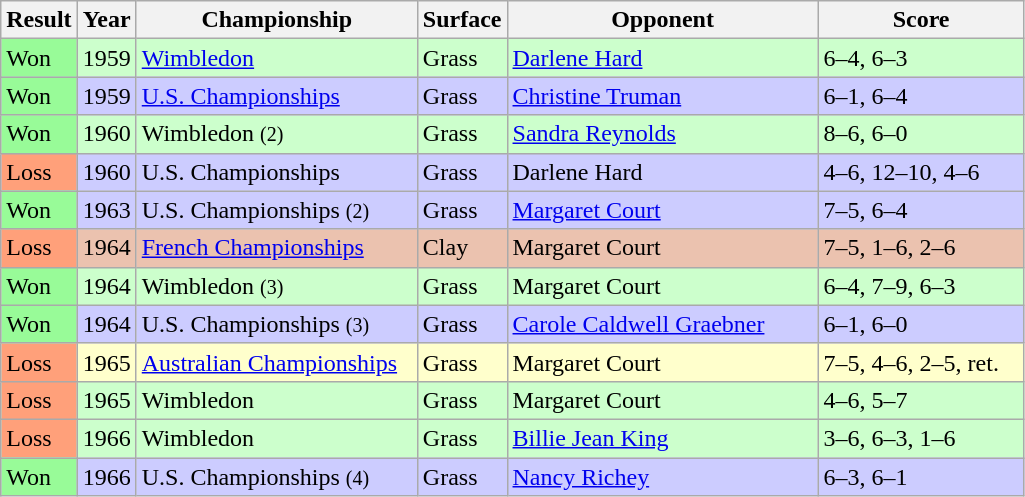<table class="sortable wikitable">
<tr>
<th style="width:40px">Result</th>
<th style="width:30px">Year</th>
<th style="width:180px">Championship</th>
<th style="width:50px">Surface</th>
<th style="width:200px">Opponent</th>
<th style="width:130px" class="unsortable">Score</th>
</tr>
<tr style="background:#cfc;">
<td style="background:#98fb98;">Won</td>
<td>1959</td>
<td><a href='#'>Wimbledon</a></td>
<td>Grass</td>
<td> <a href='#'>Darlene Hard</a></td>
<td>6–4, 6–3</td>
</tr>
<tr style="background:#ccf;">
<td style="background:#98fb98;">Won</td>
<td>1959</td>
<td><a href='#'>U.S. Championships</a></td>
<td>Grass</td>
<td> <a href='#'>Christine Truman</a></td>
<td>6–1, 6–4</td>
</tr>
<tr style="background:#cfc;">
<td style="background:#98fb98;">Won</td>
<td>1960</td>
<td>Wimbledon <small>(2)</small></td>
<td>Grass</td>
<td> <a href='#'>Sandra Reynolds</a></td>
<td>8–6, 6–0</td>
</tr>
<tr style="background:#ccf;">
<td style="background:#ffa07a;">Loss</td>
<td>1960</td>
<td>U.S. Championships</td>
<td>Grass</td>
<td> Darlene Hard</td>
<td>4–6, 12–10, 4–6</td>
</tr>
<tr style="background:#ccf;">
<td style="background:#98fb98;">Won</td>
<td>1963</td>
<td>U.S. Championships <small>(2)</small></td>
<td>Grass</td>
<td> <a href='#'>Margaret Court</a></td>
<td>7–5, 6–4</td>
</tr>
<tr style="background:#ebc2af;">
<td style="background:#ffa07a;">Loss</td>
<td>1964</td>
<td><a href='#'>French Championships</a></td>
<td>Clay</td>
<td> Margaret Court</td>
<td>7–5, 1–6, 2–6</td>
</tr>
<tr style="background:#cfc;">
<td style="background:#98fb98;">Won</td>
<td>1964</td>
<td>Wimbledon <small>(3)</small></td>
<td>Grass</td>
<td> Margaret Court</td>
<td>6–4, 7–9, 6–3</td>
</tr>
<tr style="background:#ccf;">
<td style="background:#98fb98;">Won</td>
<td>1964</td>
<td>U.S. Championships <small>(3)</small></td>
<td>Grass</td>
<td> <a href='#'>Carole Caldwell Graebner</a></td>
<td>6–1, 6–0</td>
</tr>
<tr style="background:#ffc;">
<td style="background:#ffa07a;">Loss</td>
<td>1965</td>
<td><a href='#'>Australian Championships</a></td>
<td>Grass</td>
<td> Margaret Court</td>
<td>7–5, 4–6, 2–5, ret.</td>
</tr>
<tr style="background:#cfc;">
<td style="background:#ffa07a;">Loss</td>
<td>1965</td>
<td>Wimbledon</td>
<td>Grass</td>
<td> Margaret Court</td>
<td>4–6, 5–7</td>
</tr>
<tr style="background:#cfc;">
<td style="background:#ffa07a;">Loss</td>
<td>1966</td>
<td>Wimbledon</td>
<td>Grass</td>
<td> <a href='#'>Billie Jean King</a></td>
<td>3–6, 6–3, 1–6</td>
</tr>
<tr style="background:#ccf;">
<td style="background:#98fb98;">Won</td>
<td>1966</td>
<td>U.S. Championships <small>(4)</small></td>
<td>Grass</td>
<td> <a href='#'>Nancy Richey</a></td>
<td>6–3, 6–1</td>
</tr>
</table>
